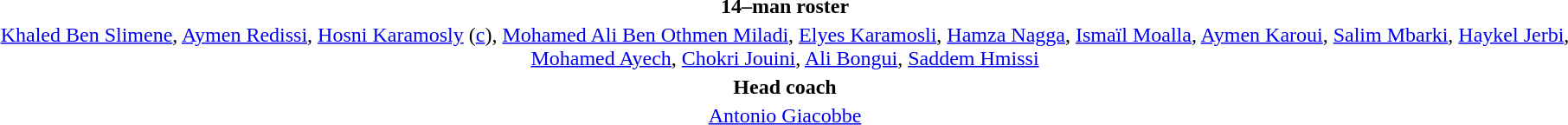<table style="text-align:center; margin-top:2em; margin-left:auto; margin-right:auto">
<tr>
<td><strong>14–man roster</strong></td>
</tr>
<tr>
<td><a href='#'>Khaled Ben Slimene</a>, <a href='#'>Aymen Redissi</a>, <a href='#'>Hosni Karamosly</a> (<a href='#'>c</a>), <a href='#'>Mohamed Ali Ben Othmen Miladi</a>, <a href='#'>Elyes Karamosli</a>, <a href='#'>Hamza Nagga</a>, <a href='#'>Ismaïl Moalla</a>, <a href='#'>Aymen Karoui</a>, <a href='#'>Salim Mbarki</a>, <a href='#'>Haykel Jerbi</a>, <a href='#'>Mohamed Ayech</a>, <a href='#'>Chokri Jouini</a>, <a href='#'>Ali Bongui</a>, <a href='#'>Saddem Hmissi</a></td>
</tr>
<tr>
<td><strong>Head coach</strong></td>
</tr>
<tr>
<td> <a href='#'>Antonio Giacobbe</a></td>
</tr>
</table>
